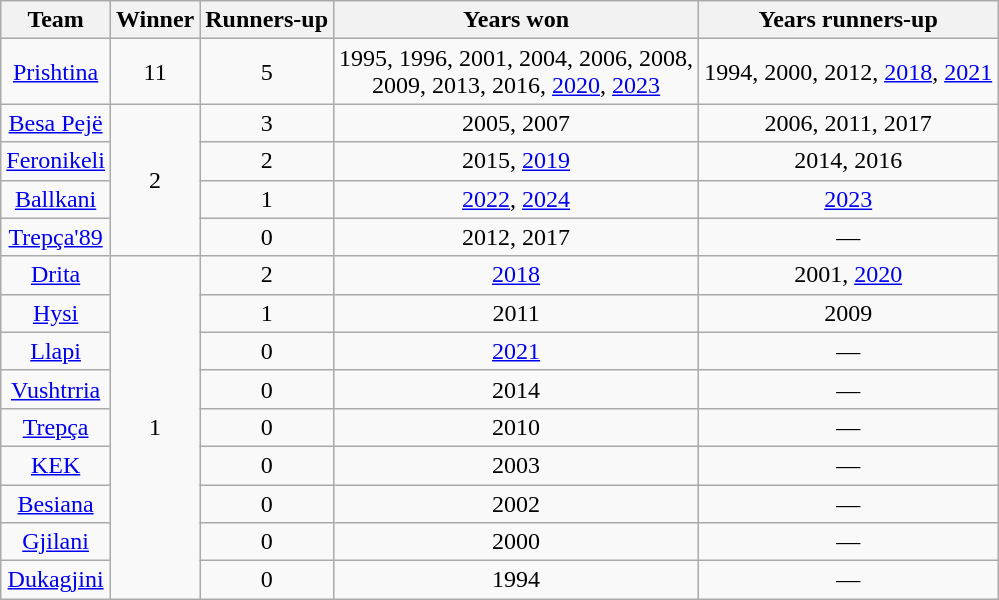<table class="wikitable sortable" style="text-align:center;">
<tr>
<th>Team</th>
<th>Winner</th>
<th>Runners-up</th>
<th>Years won</th>
<th>Years runners-up</th>
</tr>
<tr>
<td><a href='#'>Prishtina</a></td>
<td>11</td>
<td>5</td>
<td>1995, 1996, 2001, 2004, 2006, 2008,<br>2009, 2013, 2016, <a href='#'>2020</a>, <a href='#'>2023</a></td>
<td>1994, 2000, 2012, <a href='#'>2018</a>, <a href='#'>2021</a></td>
</tr>
<tr>
<td><a href='#'>Besa Pejë</a></td>
<td rowspan="4">2</td>
<td>3</td>
<td>2005, 2007</td>
<td>2006, 2011, 2017</td>
</tr>
<tr>
<td><a href='#'>Feronikeli</a></td>
<td>2</td>
<td>2015, <a href='#'>2019</a></td>
<td>2014, 2016</td>
</tr>
<tr>
<td><a href='#'>Ballkani</a></td>
<td>1</td>
<td><a href='#'>2022</a>, <a href='#'>2024</a></td>
<td><a href='#'>2023</a></td>
</tr>
<tr>
<td><a href='#'>Trepça'89</a></td>
<td>0</td>
<td>2012, 2017</td>
<td>—</td>
</tr>
<tr>
<td><a href='#'>Drita</a></td>
<td rowspan="9">1</td>
<td>2</td>
<td><a href='#'>2018</a></td>
<td>2001, <a href='#'>2020</a></td>
</tr>
<tr>
<td><a href='#'>Hysi</a></td>
<td>1</td>
<td>2011</td>
<td>2009</td>
</tr>
<tr>
<td><a href='#'>Llapi</a></td>
<td>0</td>
<td><a href='#'>2021</a></td>
<td>—</td>
</tr>
<tr>
<td><a href='#'>Vushtrria</a></td>
<td>0</td>
<td>2014</td>
<td>—</td>
</tr>
<tr>
<td><a href='#'>Trepça</a></td>
<td>0</td>
<td>2010</td>
<td>—</td>
</tr>
<tr>
<td><a href='#'>KEK</a></td>
<td>0</td>
<td>2003</td>
<td>—</td>
</tr>
<tr>
<td><a href='#'>Besiana</a></td>
<td>0</td>
<td>2002</td>
<td>—</td>
</tr>
<tr>
<td><a href='#'>Gjilani</a></td>
<td>0</td>
<td>2000</td>
<td>—</td>
</tr>
<tr>
<td><a href='#'>Dukagjini</a></td>
<td>0</td>
<td>1994</td>
<td>—</td>
</tr>
</table>
